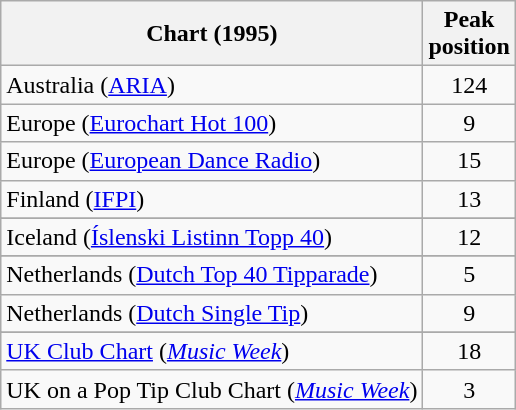<table class="wikitable sortable">
<tr>
<th>Chart (1995)</th>
<th>Peak<br>position</th>
</tr>
<tr>
<td>Australia (<a href='#'>ARIA</a>)</td>
<td align="center">124</td>
</tr>
<tr>
<td>Europe (<a href='#'>Eurochart Hot 100</a>)</td>
<td align="center">9</td>
</tr>
<tr>
<td>Europe (<a href='#'>European Dance Radio</a>)</td>
<td align="center">15</td>
</tr>
<tr>
<td>Finland (<a href='#'>IFPI</a>)</td>
<td align="center">13</td>
</tr>
<tr>
</tr>
<tr>
<td>Iceland (<a href='#'>Íslenski Listinn Topp 40</a>)</td>
<td align="center">12</td>
</tr>
<tr>
</tr>
<tr>
<td>Netherlands (<a href='#'>Dutch Top 40 Tipparade</a>)</td>
<td align="center">5</td>
</tr>
<tr>
<td>Netherlands (<a href='#'>Dutch Single Tip</a>)</td>
<td align="center">9</td>
</tr>
<tr>
</tr>
<tr>
</tr>
<tr>
</tr>
<tr>
</tr>
<tr>
<td><a href='#'>UK Club Chart</a> (<em><a href='#'>Music Week</a></em>)</td>
<td align="center">18</td>
</tr>
<tr>
<td>UK on a Pop Tip Club Chart (<em><a href='#'>Music Week</a></em>)</td>
<td align="center">3</td>
</tr>
</table>
